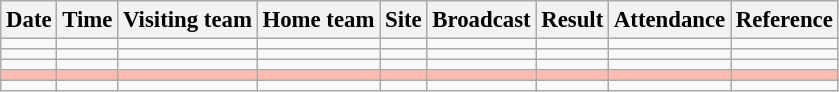<table class="wikitable" style="font-size:95%;">
<tr>
<th>Date</th>
<th>Time</th>
<th>Visiting team</th>
<th>Home team</th>
<th>Site</th>
<th>Broadcast</th>
<th>Result</th>
<th>Attendance</th>
<th class="unsortable">Reference</th>
</tr>
<tr>
<td></td>
<td></td>
<td></td>
<td></td>
<td></td>
<td></td>
<td></td>
<td></td>
<td></td>
</tr>
<tr>
<td></td>
<td></td>
<td></td>
<td></td>
<td></td>
<td></td>
<td></td>
<td></td>
<td></td>
</tr>
<tr>
<td></td>
<td></td>
<td></td>
<td></td>
<td></td>
<td></td>
<td></td>
<td></td>
<td></td>
</tr>
<tr bgcolor=ffbbb>
<td></td>
<td></td>
<td></td>
<td></td>
<td></td>
<td></td>
<td></td>
<td></td>
<td></td>
</tr>
<tr>
<td></td>
<td></td>
<td></td>
<td></td>
<td></td>
<td></td>
<td></td>
<td></td>
<td></td>
</tr>
</table>
